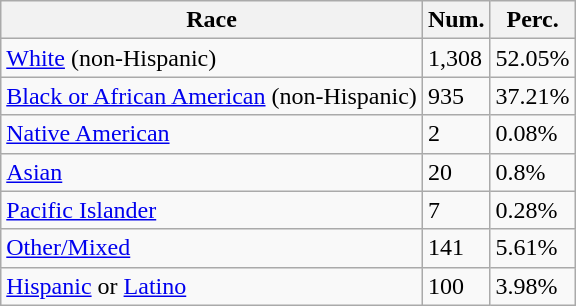<table class="wikitable">
<tr>
<th>Race</th>
<th>Num.</th>
<th>Perc.</th>
</tr>
<tr>
<td><a href='#'>White</a> (non-Hispanic)</td>
<td>1,308</td>
<td>52.05%</td>
</tr>
<tr>
<td><a href='#'>Black or African American</a> (non-Hispanic)</td>
<td>935</td>
<td>37.21%</td>
</tr>
<tr>
<td><a href='#'>Native American</a></td>
<td>2</td>
<td>0.08%</td>
</tr>
<tr>
<td><a href='#'>Asian</a></td>
<td>20</td>
<td>0.8%</td>
</tr>
<tr>
<td><a href='#'>Pacific Islander</a></td>
<td>7</td>
<td>0.28%</td>
</tr>
<tr>
<td><a href='#'>Other/Mixed</a></td>
<td>141</td>
<td>5.61%</td>
</tr>
<tr>
<td><a href='#'>Hispanic</a> or <a href='#'>Latino</a></td>
<td>100</td>
<td>3.98%</td>
</tr>
</table>
